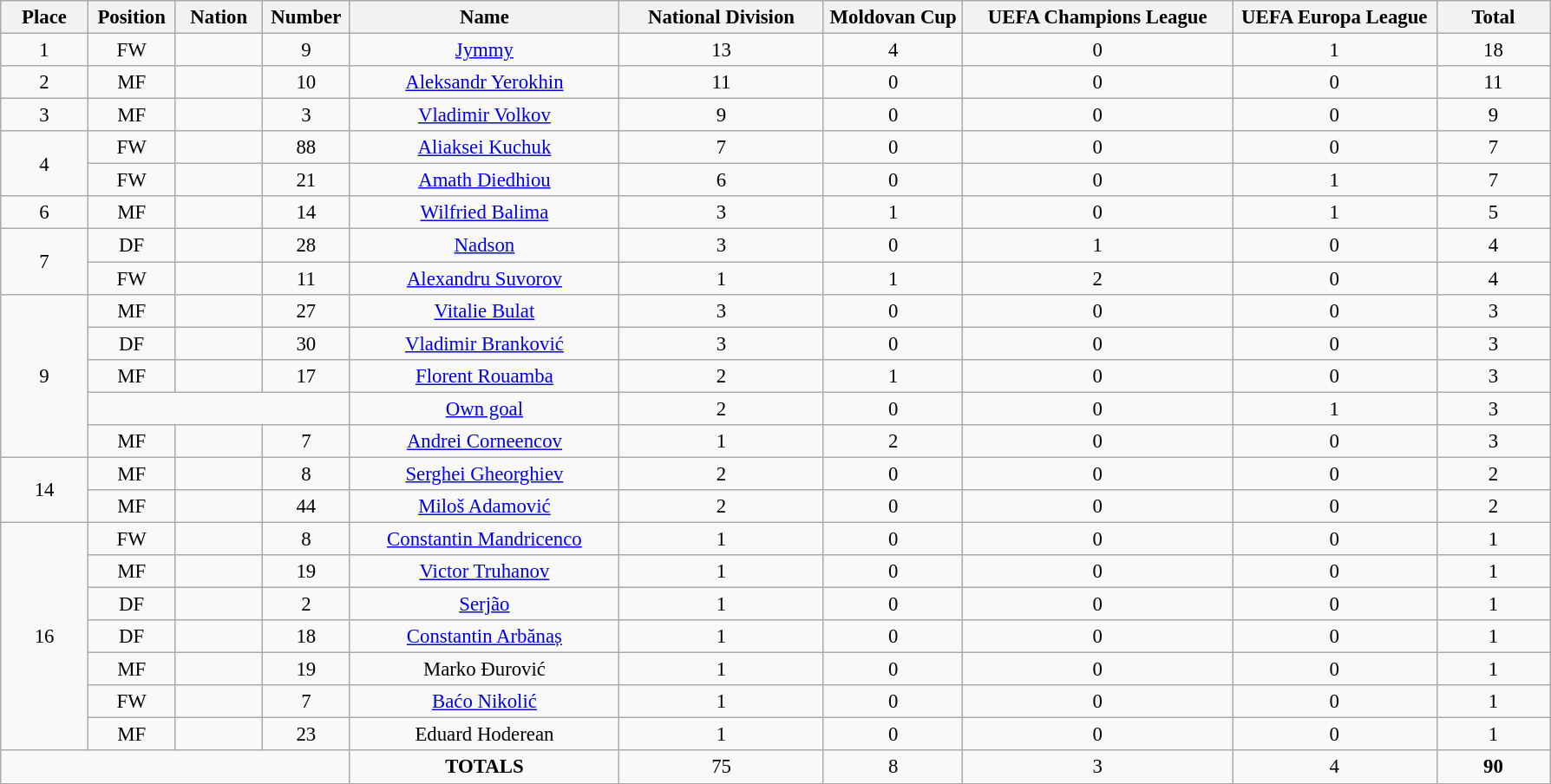<table class="wikitable" style="font-size: 95%; text-align: center;">
<tr>
<th width=60>Place</th>
<th width=60>Position</th>
<th width=60>Nation</th>
<th width=60>Number</th>
<th width=200>Name</th>
<th width=150>National Division</th>
<th width=100>Moldovan Cup</th>
<th width=200>UEFA Champions League</th>
<th width=150>UEFA Europa League</th>
<th width=80><strong>Total</strong></th>
</tr>
<tr>
<td>1</td>
<td>FW</td>
<td></td>
<td>9</td>
<td><a href='#'>Jymmy</a></td>
<td>13</td>
<td>4</td>
<td>0</td>
<td>1</td>
<td>18</td>
</tr>
<tr>
<td>2</td>
<td>MF</td>
<td></td>
<td>10</td>
<td><a href='#'>Aleksandr Yerokhin</a></td>
<td>11</td>
<td>0</td>
<td>0</td>
<td>0</td>
<td>11</td>
</tr>
<tr>
<td>3</td>
<td>MF</td>
<td></td>
<td>3</td>
<td><a href='#'>Vladimir Volkov</a></td>
<td>9</td>
<td>0</td>
<td>0</td>
<td>0</td>
<td>9</td>
</tr>
<tr>
<td rowspan="2">4</td>
<td>FW</td>
<td></td>
<td>88</td>
<td><a href='#'>Aliaksei Kuchuk</a></td>
<td>7</td>
<td>0</td>
<td>0</td>
<td>0</td>
<td>7</td>
</tr>
<tr>
<td>FW</td>
<td></td>
<td>21</td>
<td><a href='#'>Amath Diedhiou</a></td>
<td>6</td>
<td>0</td>
<td>0</td>
<td>1</td>
<td>7</td>
</tr>
<tr>
<td>6</td>
<td>MF</td>
<td></td>
<td>14</td>
<td><a href='#'>Wilfried Balima</a></td>
<td>3</td>
<td>1</td>
<td>0</td>
<td>1</td>
<td>5</td>
</tr>
<tr>
<td rowspan="2">7</td>
<td>DF</td>
<td></td>
<td>28</td>
<td><a href='#'>Nadson</a></td>
<td>3</td>
<td>0</td>
<td>1</td>
<td>0</td>
<td>4</td>
</tr>
<tr>
<td>FW</td>
<td></td>
<td>11</td>
<td><a href='#'>Alexandru Suvorov</a></td>
<td>1</td>
<td>1</td>
<td>2</td>
<td>0</td>
<td>4</td>
</tr>
<tr>
<td rowspan="5">9</td>
<td>MF</td>
<td></td>
<td>27</td>
<td><a href='#'>Vitalie Bulat</a></td>
<td>3</td>
<td>0</td>
<td>0</td>
<td>0</td>
<td>3</td>
</tr>
<tr>
<td>DF</td>
<td></td>
<td>30</td>
<td><a href='#'>Vladimir Branković</a></td>
<td>3</td>
<td>0</td>
<td>0</td>
<td>0</td>
<td>3</td>
</tr>
<tr>
<td>MF</td>
<td></td>
<td>17</td>
<td><a href='#'>Florent Rouamba</a></td>
<td>2</td>
<td>1</td>
<td>0</td>
<td>0</td>
<td>3</td>
</tr>
<tr>
<td colspan="3"></td>
<td><a href='#'>Own goal</a></td>
<td>2</td>
<td>0</td>
<td>0</td>
<td>1</td>
<td>3</td>
</tr>
<tr>
<td>MF</td>
<td></td>
<td>7</td>
<td><a href='#'>Andrei Corneencov</a></td>
<td>1</td>
<td>2</td>
<td>0</td>
<td>0</td>
<td>3</td>
</tr>
<tr>
<td rowspan="2">14</td>
<td>MF</td>
<td></td>
<td>8</td>
<td><a href='#'>Serghei Gheorghiev</a></td>
<td>2</td>
<td>0</td>
<td>0</td>
<td>0</td>
<td>2</td>
</tr>
<tr>
<td>MF</td>
<td></td>
<td>44</td>
<td><a href='#'>Miloš Adamović</a></td>
<td>2</td>
<td>0</td>
<td>0</td>
<td>0</td>
<td>2</td>
</tr>
<tr>
<td rowspan="7">16</td>
<td>FW</td>
<td></td>
<td>8</td>
<td><a href='#'>Constantin Mandricenco</a></td>
<td>1</td>
<td>0</td>
<td>0</td>
<td>0</td>
<td>1</td>
</tr>
<tr>
<td>MF</td>
<td></td>
<td>19</td>
<td><a href='#'>Victor Truhanov</a></td>
<td>1</td>
<td>0</td>
<td>0</td>
<td>0</td>
<td>1</td>
</tr>
<tr>
<td>DF</td>
<td></td>
<td>2</td>
<td><a href='#'>Serjão</a></td>
<td>1</td>
<td>0</td>
<td>0</td>
<td>0</td>
<td>1</td>
</tr>
<tr>
<td>DF</td>
<td></td>
<td>18</td>
<td><a href='#'>Constantin Arbănaș</a></td>
<td>1</td>
<td>0</td>
<td>0</td>
<td>0</td>
<td>1</td>
</tr>
<tr>
<td>MF</td>
<td></td>
<td>19</td>
<td>Marko Đurović</td>
<td>1</td>
<td>0</td>
<td>0</td>
<td>0</td>
<td>1</td>
</tr>
<tr>
<td>FW</td>
<td></td>
<td>7</td>
<td><a href='#'>Baćo Nikolić</a></td>
<td>1</td>
<td>0</td>
<td>0</td>
<td>0</td>
<td>1</td>
</tr>
<tr>
<td>MF</td>
<td></td>
<td>23</td>
<td>Eduard Hoderean</td>
<td>1</td>
<td>0</td>
<td>0</td>
<td>0</td>
<td>1</td>
</tr>
<tr>
<td colspan="4"></td>
<td><strong>TOTALS</strong></td>
<td>75</td>
<td>8</td>
<td>3</td>
<td>4</td>
<td><strong>90</strong></td>
</tr>
</table>
